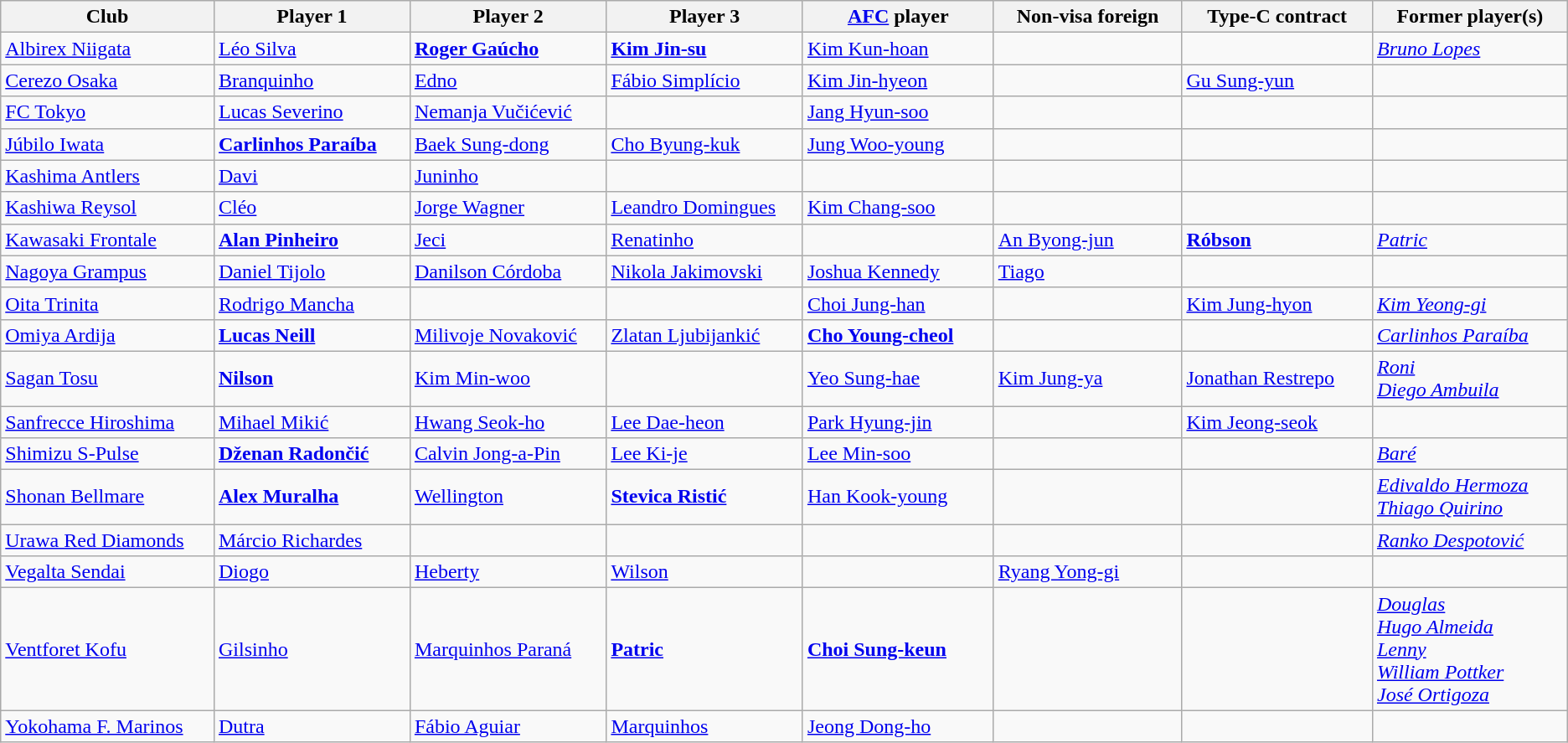<table class="wikitable">
<tr>
<th style="width:190px;">Club</th>
<th style="width:170px;">Player 1</th>
<th style="width:170px;">Player 2</th>
<th style="width:170px;">Player 3</th>
<th style="width:170px;"><a href='#'>AFC</a> player</th>
<th style="width:170px;">Non-visa foreign</th>
<th style="width:170px;">Type-C contract</th>
<th style="width:170px;">Former player(s)</th>
</tr>
<tr>
<td><a href='#'>Albirex Niigata</a></td>
<td> <a href='#'>Léo Silva</a></td>
<td> <strong><a href='#'>Roger Gaúcho</a></strong></td>
<td> <strong><a href='#'>Kim Jin-su</a></strong></td>
<td> <a href='#'>Kim Kun-hoan</a></td>
<td></td>
<td></td>
<td> <em><a href='#'>Bruno Lopes</a></em></td>
</tr>
<tr>
<td><a href='#'>Cerezo Osaka</a></td>
<td> <a href='#'>Branquinho</a></td>
<td> <a href='#'>Edno</a></td>
<td> <a href='#'>Fábio Simplício</a></td>
<td> <a href='#'>Kim Jin-hyeon</a></td>
<td></td>
<td> <a href='#'>Gu Sung-yun</a></td>
<td></td>
</tr>
<tr>
<td><a href='#'>FC Tokyo</a></td>
<td> <a href='#'>Lucas Severino</a></td>
<td> <a href='#'>Nemanja Vučićević</a></td>
<td></td>
<td> <a href='#'>Jang Hyun-soo</a></td>
<td></td>
<td></td>
<td></td>
</tr>
<tr>
<td><a href='#'>Júbilo Iwata</a></td>
<td> <strong><a href='#'>Carlinhos Paraíba</a></strong></td>
<td> <a href='#'>Baek Sung-dong</a></td>
<td> <a href='#'>Cho Byung-kuk</a></td>
<td> <a href='#'>Jung Woo-young</a></td>
<td></td>
<td></td>
<td></td>
</tr>
<tr>
<td><a href='#'>Kashima Antlers</a></td>
<td> <a href='#'>Davi</a></td>
<td> <a href='#'>Juninho</a></td>
<td></td>
<td></td>
<td></td>
<td></td>
<td></td>
</tr>
<tr>
<td><a href='#'>Kashiwa Reysol</a></td>
<td> <a href='#'>Cléo</a></td>
<td> <a href='#'>Jorge Wagner</a></td>
<td> <a href='#'>Leandro Domingues</a></td>
<td> <a href='#'>Kim Chang-soo</a></td>
<td></td>
<td></td>
<td></td>
</tr>
<tr>
<td><a href='#'>Kawasaki Frontale</a></td>
<td> <strong><a href='#'>Alan Pinheiro</a></strong></td>
<td> <a href='#'>Jeci</a></td>
<td> <a href='#'>Renatinho</a></td>
<td></td>
<td> <a href='#'>An Byong-jun</a></td>
<td> <strong><a href='#'>Róbson</a></strong></td>
<td> <em><a href='#'>Patric</a></em></td>
</tr>
<tr>
<td><a href='#'>Nagoya Grampus</a></td>
<td> <a href='#'>Daniel Tijolo</a></td>
<td> <a href='#'>Danilson Córdoba</a></td>
<td> <a href='#'>Nikola Jakimovski</a></td>
<td> <a href='#'>Joshua Kennedy</a></td>
<td> <a href='#'>Tiago</a></td>
<td></td>
<td></td>
</tr>
<tr>
<td><a href='#'>Oita Trinita</a></td>
<td> <a href='#'>Rodrigo Mancha</a></td>
<td></td>
<td></td>
<td> <a href='#'>Choi Jung-han</a></td>
<td></td>
<td> <a href='#'>Kim Jung-hyon</a></td>
<td> <em><a href='#'>Kim Yeong-gi</a></em></td>
</tr>
<tr>
<td><a href='#'>Omiya Ardija</a></td>
<td> <strong><a href='#'>Lucas Neill</a></strong></td>
<td> <a href='#'>Milivoje Novaković</a></td>
<td> <a href='#'>Zlatan Ljubijankić</a></td>
<td> <strong><a href='#'>Cho Young-cheol</a></strong></td>
<td></td>
<td></td>
<td> <em><a href='#'>Carlinhos Paraíba</a></em></td>
</tr>
<tr>
<td><a href='#'>Sagan Tosu</a></td>
<td> <strong><a href='#'>Nilson</a></strong></td>
<td> <a href='#'>Kim Min-woo</a></td>
<td></td>
<td> <a href='#'>Yeo Sung-hae</a></td>
<td> <a href='#'>Kim Jung-ya</a></td>
<td> <a href='#'>Jonathan Restrepo</a></td>
<td> <em><a href='#'>Roni</a></em> <br>  <em><a href='#'>Diego Ambuila</a></em></td>
</tr>
<tr>
<td><a href='#'>Sanfrecce Hiroshima</a></td>
<td> <a href='#'>Mihael Mikić</a></td>
<td> <a href='#'>Hwang Seok-ho</a></td>
<td> <a href='#'>Lee Dae-heon</a></td>
<td> <a href='#'>Park Hyung-jin</a></td>
<td></td>
<td> <a href='#'>Kim Jeong-seok</a></td>
<td></td>
</tr>
<tr>
<td><a href='#'>Shimizu S-Pulse</a></td>
<td> <strong><a href='#'>Dženan Radončić</a></strong></td>
<td> <a href='#'>Calvin Jong-a-Pin</a></td>
<td> <a href='#'>Lee Ki-je</a></td>
<td> <a href='#'>Lee Min-soo</a></td>
<td></td>
<td></td>
<td> <em><a href='#'>Baré</a></em></td>
</tr>
<tr>
<td><a href='#'>Shonan Bellmare</a></td>
<td> <strong><a href='#'>Alex Muralha</a></strong></td>
<td> <a href='#'>Wellington</a></td>
<td> <strong><a href='#'>Stevica Ristić</a></strong></td>
<td> <a href='#'>Han Kook-young</a></td>
<td></td>
<td></td>
<td> <em><a href='#'>Edivaldo Hermoza</a></em> <br>  <em><a href='#'>Thiago Quirino</a></em></td>
</tr>
<tr>
<td><a href='#'>Urawa Red Diamonds</a></td>
<td> <a href='#'>Márcio Richardes</a></td>
<td></td>
<td></td>
<td></td>
<td></td>
<td></td>
<td> <em><a href='#'>Ranko Despotović</a></em></td>
</tr>
<tr>
<td><a href='#'>Vegalta Sendai</a></td>
<td> <a href='#'>Diogo</a></td>
<td> <a href='#'>Heberty</a></td>
<td> <a href='#'>Wilson</a></td>
<td></td>
<td> <a href='#'>Ryang Yong-gi</a></td>
<td></td>
<td></td>
</tr>
<tr>
<td><a href='#'>Ventforet Kofu</a></td>
<td> <a href='#'>Gilsinho</a></td>
<td> <a href='#'>Marquinhos Paraná</a></td>
<td> <strong><a href='#'>Patric</a></strong></td>
<td> <strong><a href='#'>Choi Sung-keun</a></strong></td>
<td></td>
<td></td>
<td> <em><a href='#'>Douglas</a></em> <br>  <em><a href='#'>Hugo Almeida</a></em> <br>  <em><a href='#'>Lenny</a></em> <br>  <em><a href='#'>William Pottker</a></em> <br>  <em><a href='#'>José Ortigoza</a></em></td>
</tr>
<tr>
<td><a href='#'>Yokohama F. Marinos</a></td>
<td> <a href='#'>Dutra</a></td>
<td> <a href='#'>Fábio Aguiar</a></td>
<td> <a href='#'>Marquinhos</a></td>
<td> <a href='#'>Jeong Dong-ho</a></td>
<td></td>
<td></td>
<td></td>
</tr>
</table>
